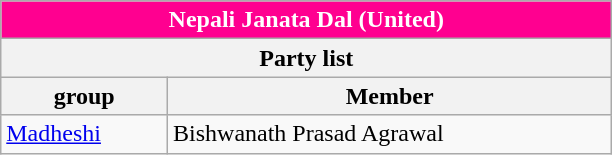<table class="wikitable mw-collapsible mw-collapsed" role="presentation">
<tr>
<th colspan="2" style="width: 300pt; background:#ff0090; color: white;">Nepali Janata Dal (United)</th>
</tr>
<tr>
<th colspan="2">Party list</th>
</tr>
<tr>
<th> group</th>
<th>Member</th>
</tr>
<tr>
<td><a href='#'>Madheshi</a></td>
<td>Bishwanath Prasad Agrawal</td>
</tr>
</table>
